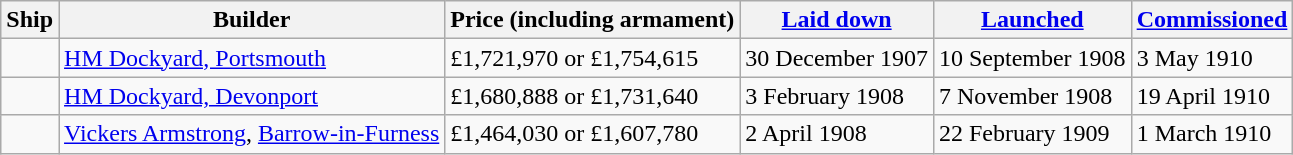<table class="wikitable plainrowheaders">
<tr>
<th scope="col" align = center>Ship</th>
<th scope="col" align = center>Builder</th>
<th scope="col" align = center>Price (including armament)</th>
<th scope="col" align = center><a href='#'>Laid down</a></th>
<th scope="col" align = center><a href='#'>Launched</a></th>
<th scope="col" align = center><a href='#'>Commissioned</a></th>
</tr>
<tr>
<td scope="row"></td>
<td><a href='#'>HM Dockyard, Portsmouth</a></td>
<td>£1,721,970 or £1,754,615</td>
<td>30 December 1907</td>
<td>10 September 1908</td>
<td>3 May 1910</td>
</tr>
<tr>
<td scope="row"></td>
<td><a href='#'>HM Dockyard, Devonport</a></td>
<td>£1,680,888 or £1,731,640</td>
<td>3 February 1908</td>
<td>7 November 1908</td>
<td>19 April 1910</td>
</tr>
<tr>
<td scope="row"></td>
<td><a href='#'>Vickers Armstrong</a>, <a href='#'>Barrow-in-Furness</a></td>
<td>£1,464,030 or £1,607,780</td>
<td>2 April 1908</td>
<td>22 February 1909</td>
<td>1 March 1910</td>
</tr>
</table>
